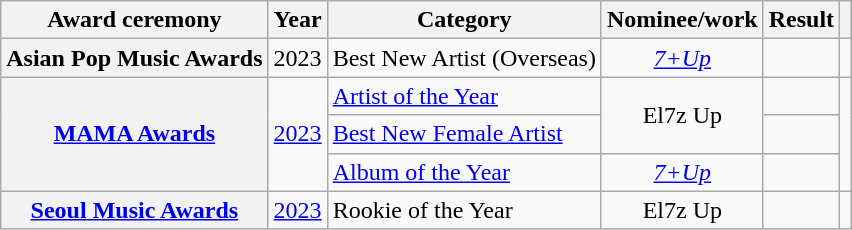<table class="wikitable plainrowheaders sortable" style="text-align:center">
<tr>
<th scope="col">Award ceremony</th>
<th scope="col">Year</th>
<th scope="col">Category</th>
<th scope="col">Nominee/work</th>
<th scope="col">Result</th>
<th scope="col" class="unsortable"></th>
</tr>
<tr>
<th scope="row">Asian Pop Music Awards</th>
<td>2023</td>
<td style="text-align:left">Best New Artist (Overseas)</td>
<td><em><a href='#'>7+Up</a></em></td>
<td></td>
<td></td>
</tr>
<tr>
<th scope="row" rowspan="3"><a href='#'>MAMA Awards</a></th>
<td rowspan="3"><a href='#'>2023</a></td>
<td style="text-align:left"><a href='#'>Artist of the Year</a></td>
<td rowspan="2">El7z Up</td>
<td></td>
<td rowspan="3"></td>
</tr>
<tr>
<td style="text-align:left"><a href='#'>Best New Female Artist</a></td>
<td></td>
</tr>
<tr>
<td style="text-align:left"><a href='#'>Album of the Year</a></td>
<td><em><a href='#'>7+Up</a></em></td>
<td></td>
</tr>
<tr>
<th scope="row"><a href='#'>Seoul Music Awards</a></th>
<td><a href='#'>2023</a></td>
<td style="text-align:left">Rookie of the Year</td>
<td>El7z Up</td>
<td></td>
<td></td>
</tr>
</table>
